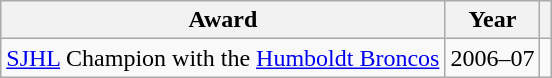<table class="wikitable">
<tr>
<th>Award</th>
<th>Year</th>
<th></th>
</tr>
<tr>
<td><a href='#'>SJHL</a> Champion with the <a href='#'>Humboldt Broncos</a></td>
<td>2006–07</td>
<td></td>
</tr>
</table>
